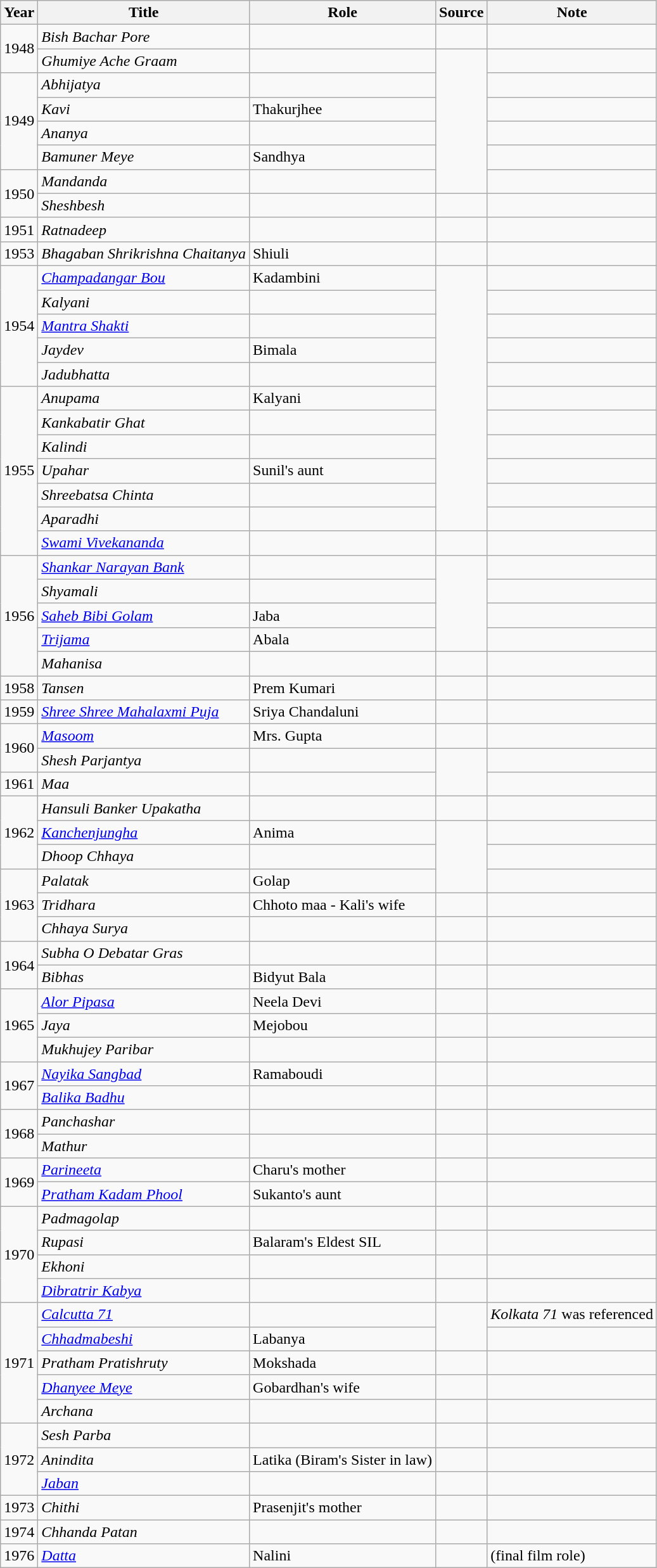<table class="wikitable plainrowheaders sortable">
<tr>
<th>Year</th>
<th>Title</th>
<th>Role</th>
<th>Source</th>
<th>Note</th>
</tr>
<tr>
<td rowspan="2">1948</td>
<td><em>Bish Bachar Pore</em></td>
<td></td>
<td></td>
<td></td>
</tr>
<tr>
<td><em>Ghumiye Ache Graam</em></td>
<td></td>
<td rowspan="6"></td>
<td></td>
</tr>
<tr>
<td rowspan="4">1949</td>
<td><em>Abhijatya</em></td>
<td></td>
<td></td>
</tr>
<tr>
<td><em>Kavi</em></td>
<td>Thakurjhee</td>
<td></td>
</tr>
<tr>
<td><em>Ananya</em></td>
<td></td>
<td></td>
</tr>
<tr>
<td><em>Bamuner Meye</em></td>
<td>Sandhya</td>
<td></td>
</tr>
<tr>
<td rowspan="2">1950</td>
<td><em>Mandanda</em></td>
<td></td>
<td></td>
</tr>
<tr>
<td><em>Sheshbesh</em></td>
<td></td>
<td></td>
<td></td>
</tr>
<tr>
<td>1951</td>
<td><em>Ratnadeep</em></td>
<td></td>
<td></td>
<td></td>
</tr>
<tr>
<td>1953</td>
<td><em>Bhagaban Shrikrishna Chaitanya</em></td>
<td>Shiuli</td>
<td></td>
<td></td>
</tr>
<tr>
<td rowspan="5">1954</td>
<td><em><a href='#'>Champadangar Bou</a></em></td>
<td>Kadambini</td>
<td rowspan="11"></td>
<td></td>
</tr>
<tr>
<td><em>Kalyani</em></td>
<td></td>
<td></td>
</tr>
<tr>
<td><em><a href='#'>Mantra Shakti</a></em></td>
<td></td>
<td></td>
</tr>
<tr>
<td><em>Jaydev</em></td>
<td>Bimala</td>
<td></td>
</tr>
<tr>
<td><em>Jadubhatta</em></td>
<td></td>
<td></td>
</tr>
<tr>
<td rowspan="7">1955</td>
<td><em>Anupama</em></td>
<td>Kalyani</td>
<td></td>
</tr>
<tr>
<td><em>Kankabatir Ghat</em></td>
<td></td>
<td></td>
</tr>
<tr>
<td><em>Kalindi</em></td>
<td></td>
<td></td>
</tr>
<tr>
<td><em>Upahar</em></td>
<td>Sunil's aunt</td>
<td></td>
</tr>
<tr>
<td><em>Shreebatsa Chinta</em></td>
<td></td>
<td></td>
</tr>
<tr>
<td><em>Aparadhi</em></td>
<td></td>
<td></td>
</tr>
<tr>
<td><em><a href='#'>Swami Vivekananda</a></em></td>
<td></td>
<td></td>
<td></td>
</tr>
<tr>
<td rowspan="5">1956</td>
<td><em><a href='#'>Shankar Narayan Bank</a></em></td>
<td></td>
<td rowspan="4"></td>
<td></td>
</tr>
<tr>
<td><em>Shyamali</em></td>
<td></td>
<td></td>
</tr>
<tr>
<td><em><a href='#'>Saheb Bibi Golam</a></em></td>
<td>Jaba</td>
<td></td>
</tr>
<tr>
<td><em><a href='#'>Trijama</a></em></td>
<td>Abala</td>
<td></td>
</tr>
<tr>
<td><em>Mahanisa</em></td>
<td></td>
<td></td>
<td></td>
</tr>
<tr>
<td>1958</td>
<td><em>Tansen</em></td>
<td>Prem Kumari</td>
<td></td>
<td></td>
</tr>
<tr>
<td>1959</td>
<td><em><a href='#'>Shree Shree Mahalaxmi Puja</a></em></td>
<td>Sriya Chandaluni</td>
<td></td>
<td></td>
</tr>
<tr>
<td rowspan="2">1960</td>
<td><em><a href='#'>Masoom</a></em></td>
<td>Mrs. Gupta</td>
<td></td>
<td></td>
</tr>
<tr>
<td><em>Shesh Parjantya</em></td>
<td></td>
<td rowspan="2"></td>
<td></td>
</tr>
<tr>
<td>1961</td>
<td><em>Maa</em></td>
<td></td>
<td></td>
</tr>
<tr>
<td rowspan="3">1962</td>
<td><em>Hansuli Banker Upakatha</em></td>
<td></td>
<td></td>
<td></td>
</tr>
<tr>
<td><em><a href='#'>Kanchenjungha</a></em></td>
<td>Anima</td>
<td rowspan="3"></td>
<td></td>
</tr>
<tr>
<td><em>Dhoop Chhaya</em></td>
<td></td>
<td></td>
</tr>
<tr>
<td rowspan="3">1963</td>
<td><em>Palatak</em></td>
<td>Golap</td>
<td></td>
</tr>
<tr>
<td><em>Tridhara</em></td>
<td>Chhoto maa - Kali's wife</td>
<td></td>
<td></td>
</tr>
<tr>
<td><em>Chhaya Surya</em></td>
<td></td>
<td></td>
<td></td>
</tr>
<tr>
<td rowspan="2">1964</td>
<td><em>Subha O Debatar Gras</em></td>
<td></td>
<td></td>
<td></td>
</tr>
<tr>
<td><em>Bibhas</em></td>
<td>Bidyut Bala</td>
<td></td>
<td></td>
</tr>
<tr>
<td rowspan="3">1965</td>
<td><em><a href='#'>Alor Pipasa</a></em></td>
<td>Neela Devi</td>
<td></td>
<td></td>
</tr>
<tr>
<td><em>Jaya</em></td>
<td>Mejobou</td>
<td></td>
<td></td>
</tr>
<tr>
<td><em>Mukhujey Paribar</em></td>
<td></td>
<td></td>
<td></td>
</tr>
<tr>
<td rowspan="2">1967</td>
<td><em><a href='#'>Nayika Sangbad</a></em></td>
<td>Ramaboudi</td>
<td></td>
<td></td>
</tr>
<tr>
<td><em><a href='#'>Balika Badhu</a></em></td>
<td></td>
<td></td>
<td></td>
</tr>
<tr>
<td rowspan="2">1968</td>
<td><em>Panchashar</em></td>
<td></td>
<td></td>
<td></td>
</tr>
<tr>
<td><em>Mathur</em></td>
<td></td>
<td></td>
<td></td>
</tr>
<tr>
<td rowspan="2">1969</td>
<td><em><a href='#'>Parineeta</a></em></td>
<td>Charu's mother</td>
<td></td>
<td></td>
</tr>
<tr>
<td><em><a href='#'>Pratham Kadam Phool</a></em></td>
<td>Sukanto's aunt</td>
<td></td>
<td></td>
</tr>
<tr>
<td rowspan="4">1970</td>
<td><em>Padmagolap</em></td>
<td></td>
<td></td>
<td></td>
</tr>
<tr>
<td><em>Rupasi</em></td>
<td>Balaram's Eldest SIL</td>
<td></td>
<td></td>
</tr>
<tr>
<td><em>Ekhoni</em></td>
<td></td>
<td></td>
<td></td>
</tr>
<tr>
<td><em><a href='#'>Dibratrir Kabya</a></em></td>
<td></td>
<td></td>
<td></td>
</tr>
<tr>
<td rowspan="5">1971</td>
<td><em><a href='#'>Calcutta 71</a></em></td>
<td></td>
<td rowspan="2"></td>
<td><em>Kolkata 71</em> was referenced</td>
</tr>
<tr>
<td><em><a href='#'>Chhadmabeshi</a></em></td>
<td>Labanya</td>
<td></td>
</tr>
<tr>
<td><em>Pratham Pratishruty</em></td>
<td>Mokshada</td>
<td></td>
<td></td>
</tr>
<tr>
<td><em><a href='#'>Dhanyee Meye</a></em></td>
<td>Gobardhan's wife</td>
<td></td>
<td></td>
</tr>
<tr>
<td><em>Archana</em></td>
<td></td>
<td></td>
<td></td>
</tr>
<tr>
<td rowspan="3">1972</td>
<td><em>Sesh Parba</em></td>
<td></td>
<td></td>
<td></td>
</tr>
<tr>
<td><em>Anindita</em></td>
<td>Latika (Biram's Sister in law)</td>
<td></td>
<td></td>
</tr>
<tr>
<td><em><a href='#'>Jaban</a></em></td>
<td></td>
<td></td>
<td></td>
</tr>
<tr>
<td>1973</td>
<td><em>Chithi</em></td>
<td>Prasenjit's mother</td>
<td></td>
<td></td>
</tr>
<tr>
<td>1974</td>
<td><em>Chhanda Patan</em></td>
<td></td>
<td></td>
<td></td>
</tr>
<tr>
<td>1976</td>
<td><em><a href='#'>Datta</a></em></td>
<td>Nalini</td>
<td></td>
<td>(final film role)</td>
</tr>
</table>
